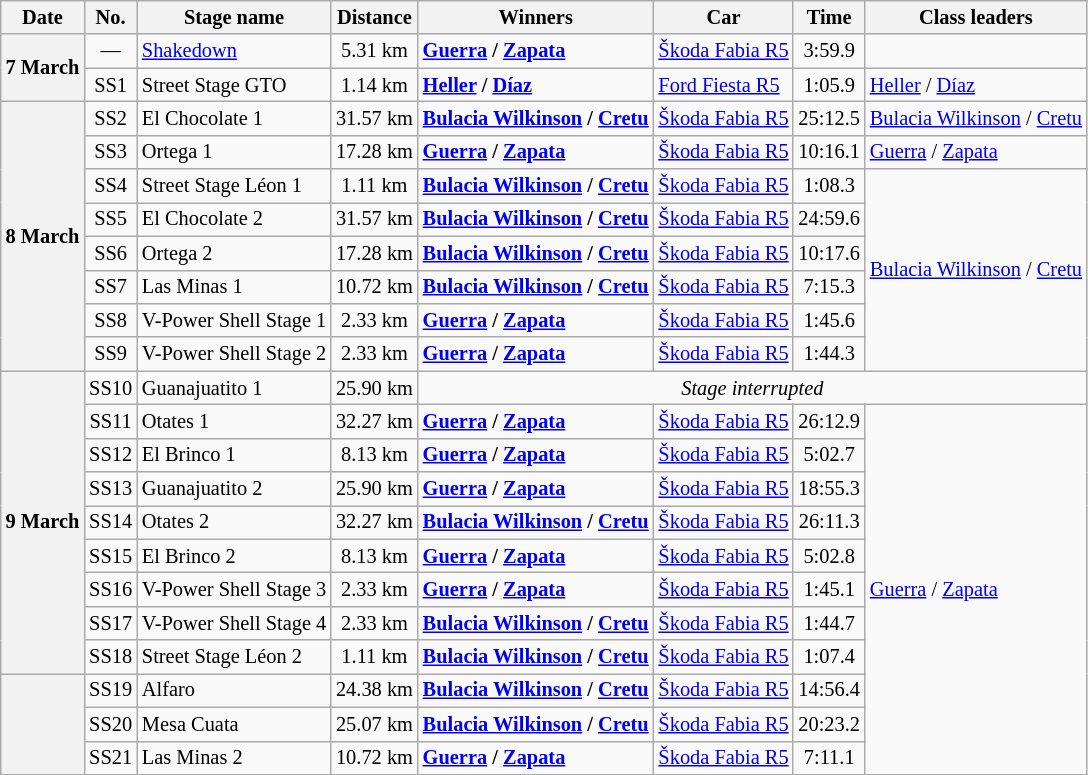<table class="wikitable" style="font-size: 85%;">
<tr>
<th>Date</th>
<th>No.</th>
<th>Stage name</th>
<th>Distance</th>
<th>Winners</th>
<th>Car</th>
<th>Time</th>
<th>Class leaders</th>
</tr>
<tr>
<th rowspan="2">7 March</th>
<td align="center">—</td>
<td nowrap><a href='#'>Shakedown</a></td>
<td align="center">5.31 km</td>
<td nowrap><strong><a href='#'>Guerra</a> / <a href='#'>Zapata</a></strong></td>
<td nowrap><a href='#'>Škoda Fabia R5</a></td>
<td align="center">3:59.9</td>
<td></td>
</tr>
<tr>
<td align="center">SS1</td>
<td>Street Stage GTO</td>
<td align="center">1.14 km</td>
<td><strong><a href='#'>Heller</a> / <a href='#'>Díaz</a></strong></td>
<td><a href='#'>Ford Fiesta R5</a></td>
<td align="center">1:05.9</td>
<td nowrap><a href='#'>Heller</a> / <a href='#'>Díaz</a></td>
</tr>
<tr>
<th rowspan="8">8 March</th>
<td align="center">SS2</td>
<td>El Chocolate 1</td>
<td align="center">31.57 km</td>
<td><strong><a href='#'>Bulacia Wilkinson</a> / <a href='#'>Cretu</a></strong></td>
<td><a href='#'>Škoda Fabia R5</a></td>
<td align="center">25:12.5</td>
<td><a href='#'>Bulacia Wilkinson</a> / <a href='#'>Cretu</a></td>
</tr>
<tr>
<td align="center">SS3</td>
<td>Ortega 1</td>
<td align="center">17.28 km</td>
<td><strong><a href='#'>Guerra</a> / <a href='#'>Zapata</a></strong></td>
<td><a href='#'>Škoda Fabia R5</a></td>
<td align="center">10:16.1</td>
<td nowrap><a href='#'>Guerra</a> / <a href='#'>Zapata</a></td>
</tr>
<tr>
<td align="center">SS4</td>
<td>Street Stage Léon 1</td>
<td align="center">1.11 km</td>
<td><strong><a href='#'>Bulacia Wilkinson</a> / <a href='#'>Cretu</a></strong></td>
<td><a href='#'>Škoda Fabia R5</a></td>
<td align="center">1:08.3</td>
<td rowspan="6"><a href='#'>Bulacia Wilkinson</a> / <a href='#'>Cretu</a></td>
</tr>
<tr>
<td align="center">SS5</td>
<td>El Chocolate 2</td>
<td align="center">31.57 km</td>
<td><strong><a href='#'>Bulacia Wilkinson</a> / <a href='#'>Cretu</a></strong></td>
<td><a href='#'>Škoda Fabia R5</a></td>
<td align="center">24:59.6</td>
</tr>
<tr>
<td align="center">SS6</td>
<td>Ortega 2</td>
<td align="center">17.28 km</td>
<td><strong><a href='#'>Bulacia Wilkinson</a> / <a href='#'>Cretu</a></strong></td>
<td><a href='#'>Škoda Fabia R5</a></td>
<td align="center">10:17.6</td>
</tr>
<tr>
<td align="center">SS7</td>
<td>Las Minas 1</td>
<td align="center">10.72 km</td>
<td><strong><a href='#'>Bulacia Wilkinson</a> / <a href='#'>Cretu</a></strong></td>
<td><a href='#'>Škoda Fabia R5</a></td>
<td align="center">7:15.3</td>
</tr>
<tr>
<td align="center">SS8</td>
<td>V-Power Shell Stage 1</td>
<td align="center">2.33 km</td>
<td><strong><a href='#'>Guerra</a> / <a href='#'>Zapata</a></strong></td>
<td><a href='#'>Škoda Fabia R5</a></td>
<td align="center">1:45.6</td>
</tr>
<tr>
<td align="center">SS9</td>
<td>V-Power Shell Stage 2</td>
<td align="center">2.33 km</td>
<td><strong><a href='#'>Guerra</a> / <a href='#'>Zapata</a></strong></td>
<td><a href='#'>Škoda Fabia R5</a></td>
<td align="center">1:44.3</td>
</tr>
<tr>
<th rowspan="9">9 March</th>
<td align="center">SS10</td>
<td>Guanajuatito 1</td>
<td align="center">25.90 km</td>
<td colspan="7" align="center"><em>Stage interrupted</em></td>
</tr>
<tr>
<td align="center">SS11</td>
<td>Otates 1</td>
<td align="center">32.27 km</td>
<td><strong><a href='#'>Guerra</a> / <a href='#'>Zapata</a></strong></td>
<td><a href='#'>Škoda Fabia R5</a></td>
<td align="center">26:12.9</td>
<td rowspan="11"><a href='#'>Guerra</a> / <a href='#'>Zapata</a></td>
</tr>
<tr>
<td align="center">SS12</td>
<td>El Brinco 1</td>
<td align="center">8.13 km</td>
<td><strong><a href='#'>Guerra</a> / <a href='#'>Zapata</a></strong></td>
<td><a href='#'>Škoda Fabia R5</a></td>
<td align="center">5:02.7</td>
</tr>
<tr>
<td align="center">SS13</td>
<td>Guanajuatito 2</td>
<td align="center">25.90 km</td>
<td><strong><a href='#'>Guerra</a> / <a href='#'>Zapata</a></strong></td>
<td><a href='#'>Škoda Fabia R5</a></td>
<td align="center">18:55.3</td>
</tr>
<tr>
<td align="center">SS14</td>
<td>Otates 2</td>
<td align="center">32.27 km</td>
<td><strong><a href='#'>Bulacia Wilkinson</a> / <a href='#'>Cretu</a></strong></td>
<td><a href='#'>Škoda Fabia R5</a></td>
<td align="center">26:11.3</td>
</tr>
<tr>
<td align="center">SS15</td>
<td>El Brinco 2</td>
<td align="center">8.13 km</td>
<td><strong><a href='#'>Guerra</a> / <a href='#'>Zapata</a></strong></td>
<td><a href='#'>Škoda Fabia R5</a></td>
<td align="center">5:02.8</td>
</tr>
<tr>
<td align="center">SS16</td>
<td>V-Power Shell Stage 3</td>
<td align="center">2.33 km</td>
<td><strong><a href='#'>Guerra</a> / <a href='#'>Zapata</a></strong></td>
<td><a href='#'>Škoda Fabia R5</a></td>
<td align="center">1:45.1</td>
</tr>
<tr>
<td align="center">SS17</td>
<td>V-Power Shell Stage 4</td>
<td align="center">2.33 km</td>
<td><strong><a href='#'>Bulacia Wilkinson</a> / <a href='#'>Cretu</a></strong></td>
<td><a href='#'>Škoda Fabia R5</a></td>
<td align="center">1:44.7</td>
</tr>
<tr>
<td align="center">SS18</td>
<td>Street Stage Léon 2</td>
<td align="center">1.11 km</td>
<td><strong><a href='#'>Bulacia Wilkinson</a> / <a href='#'>Cretu</a></strong></td>
<td><a href='#'>Škoda Fabia R5</a></td>
<td align="center">1:07.4</td>
</tr>
<tr>
<th rowspan="3"></th>
<td align="center">SS19</td>
<td>Alfaro</td>
<td align="center">24.38 km</td>
<td><strong><a href='#'>Bulacia Wilkinson</a> / <a href='#'>Cretu</a></strong></td>
<td><a href='#'>Škoda Fabia R5</a></td>
<td align="center">14:56.4</td>
</tr>
<tr>
<td align="center">SS20</td>
<td>Mesa Cuata</td>
<td align="center">25.07 km</td>
<td><strong><a href='#'>Bulacia Wilkinson</a> / <a href='#'>Cretu</a></strong></td>
<td><a href='#'>Škoda Fabia R5</a></td>
<td align="center">20:23.2</td>
</tr>
<tr>
<td align="center">SS21</td>
<td>Las Minas 2</td>
<td align="center">10.72 km</td>
<td><strong><a href='#'>Guerra</a> / <a href='#'>Zapata</a></strong></td>
<td><a href='#'>Škoda Fabia R5</a></td>
<td align="center">7:11.1</td>
</tr>
<tr>
</tr>
</table>
